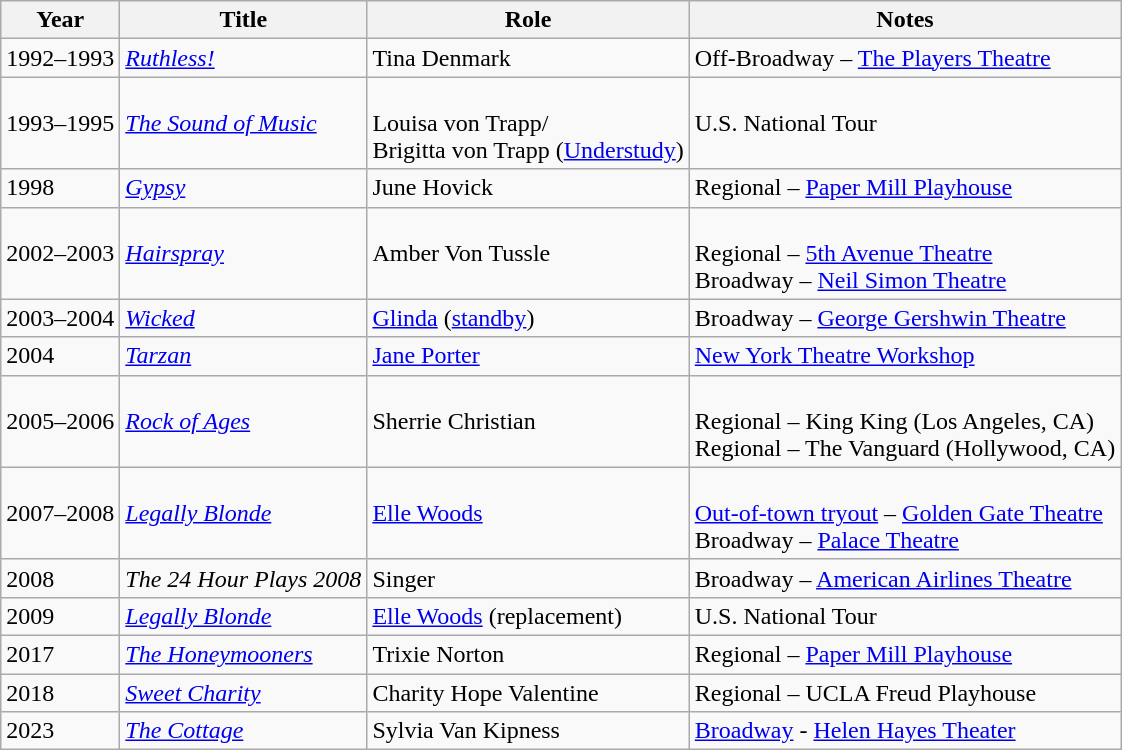<table class="wikitable sortable">
<tr>
<th>Year</th>
<th>Title</th>
<th>Role</th>
<th>Notes</th>
</tr>
<tr>
<td>1992–1993</td>
<td><em><a href='#'>Ruthless!</a></em></td>
<td>Tina Denmark</td>
<td>Off-Broadway – <a href='#'>The Players Theatre</a></td>
</tr>
<tr>
<td>1993–1995</td>
<td><em><a href='#'>The Sound of Music</a></em></td>
<td><br>Louisa von Trapp/<br>
Brigitta von Trapp (<a href='#'>Understudy</a>)</td>
<td>U.S. National Tour</td>
</tr>
<tr>
<td>1998</td>
<td><em><a href='#'>Gypsy</a></em></td>
<td>June Hovick</td>
<td>Regional – <a href='#'>Paper Mill Playhouse</a></td>
</tr>
<tr>
<td>2002–2003</td>
<td><em><a href='#'>Hairspray</a></em></td>
<td>Amber Von Tussle</td>
<td><br>Regional – <a href='#'>5th Avenue Theatre</a><br>
Broadway – <a href='#'>Neil Simon Theatre</a></td>
</tr>
<tr>
<td>2003–2004</td>
<td><em><a href='#'>Wicked</a></em></td>
<td><a href='#'>Glinda</a> (<a href='#'>standby</a>)</td>
<td>Broadway – <a href='#'>George Gershwin Theatre</a></td>
</tr>
<tr>
<td>2004</td>
<td><em><a href='#'>Tarzan</a></em></td>
<td><a href='#'>Jane Porter</a></td>
<td><a href='#'>New York Theatre Workshop</a></td>
</tr>
<tr>
<td>2005–2006</td>
<td><em><a href='#'>Rock of Ages</a></em></td>
<td>Sherrie Christian</td>
<td><br>Regional – King King (Los Angeles, CA)<br>
Regional – The Vanguard (Hollywood, CA)</td>
</tr>
<tr>
<td>2007–2008</td>
<td><em><a href='#'>Legally Blonde</a></em></td>
<td><a href='#'>Elle Woods</a></td>
<td><br><a href='#'>Out-of-town tryout</a> – <a href='#'>Golden Gate Theatre</a><br>
Broadway – <a href='#'>Palace Theatre</a></td>
</tr>
<tr>
<td>2008</td>
<td><em>The 24 Hour Plays 2008</em></td>
<td>Singer</td>
<td>Broadway – <a href='#'>American Airlines Theatre</a></td>
</tr>
<tr>
<td>2009</td>
<td><em><a href='#'>Legally Blonde</a></em></td>
<td><a href='#'>Elle Woods</a> (replacement)</td>
<td>U.S. National Tour</td>
</tr>
<tr>
<td>2017</td>
<td><em><a href='#'>The Honeymooners</a></em></td>
<td>Trixie Norton</td>
<td>Regional – <a href='#'>Paper Mill Playhouse</a></td>
</tr>
<tr>
<td>2018</td>
<td><em><a href='#'>Sweet Charity</a></em></td>
<td>Charity Hope Valentine</td>
<td>Regional – UCLA Freud Playhouse</td>
</tr>
<tr>
<td>2023</td>
<td><em><a href='#'>The Cottage</a></em></td>
<td>Sylvia Van Kipness</td>
<td><a href='#'>Broadway</a> - <a href='#'>Helen Hayes Theater</a></td>
</tr>
</table>
